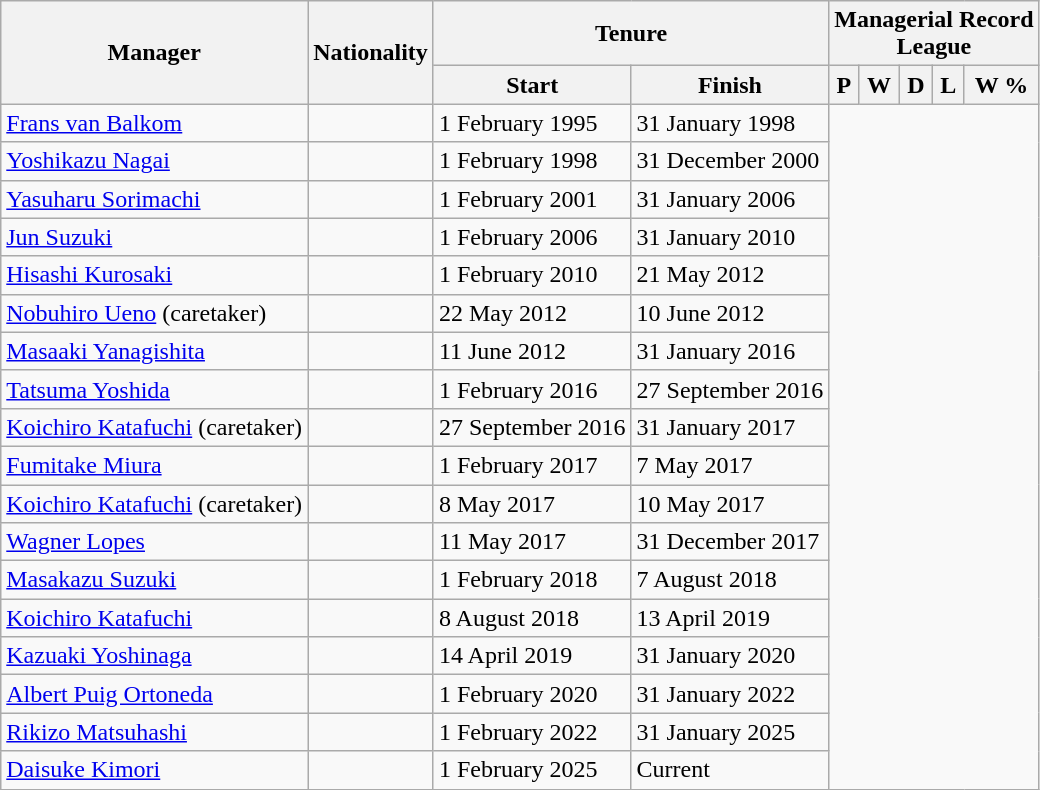<table class="wikitable">
<tr>
<th rowspan="2">Manager</th>
<th rowspan="2">Nationality</th>
<th colspan="2">Tenure</th>
<th colspan="5">Managerial Record<br>League</th>
</tr>
<tr>
<th>Start</th>
<th>Finish</th>
<th>P</th>
<th>W</th>
<th>D</th>
<th>L</th>
<th>W %</th>
</tr>
<tr>
<td><a href='#'>Frans van Balkom</a></td>
<td></td>
<td>1 February 1995</td>
<td>31 January 1998 <br></td>
</tr>
<tr>
<td><a href='#'>Yoshikazu Nagai</a></td>
<td></td>
<td>1 February 1998</td>
<td>31 December 2000 <br></td>
</tr>
<tr>
<td><a href='#'>Yasuharu Sorimachi</a></td>
<td></td>
<td>1 February 2001</td>
<td>31 January 2006 <br></td>
</tr>
<tr>
<td><a href='#'>Jun Suzuki</a></td>
<td></td>
<td>1 February 2006</td>
<td>31 January 2010 <br></td>
</tr>
<tr>
<td><a href='#'>Hisashi Kurosaki</a></td>
<td></td>
<td>1 February 2010</td>
<td>21 May 2012 <br></td>
</tr>
<tr>
<td><a href='#'>Nobuhiro Ueno</a> (caretaker)</td>
<td></td>
<td>22 May 2012</td>
<td>10 June 2012 <br></td>
</tr>
<tr>
<td><a href='#'>Masaaki Yanagishita</a></td>
<td></td>
<td>11 June 2012</td>
<td>31 January 2016 <br></td>
</tr>
<tr>
<td><a href='#'>Tatsuma Yoshida</a></td>
<td></td>
<td>1 February 2016</td>
<td>27 September 2016 <br></td>
</tr>
<tr>
<td><a href='#'>Koichiro Katafuchi</a> (caretaker)</td>
<td></td>
<td>27 September 2016</td>
<td>31 January 2017 <br></td>
</tr>
<tr>
<td><a href='#'>Fumitake Miura</a></td>
<td></td>
<td>1 February 2017</td>
<td>7 May 2017<br></td>
</tr>
<tr>
<td><a href='#'>Koichiro Katafuchi</a> (caretaker)</td>
<td></td>
<td>8 May 2017</td>
<td>10 May 2017<br></td>
</tr>
<tr>
<td><a href='#'>Wagner Lopes</a></td>
<td></td>
<td>11 May 2017</td>
<td>31 December 2017<br></td>
</tr>
<tr>
<td><a href='#'>Masakazu Suzuki</a></td>
<td></td>
<td>1 February 2018</td>
<td>7 August 2018<br></td>
</tr>
<tr>
<td><a href='#'>Koichiro Katafuchi</a></td>
<td></td>
<td>8 August 2018</td>
<td>13 April 2019<br></td>
</tr>
<tr>
<td><a href='#'>Kazuaki Yoshinaga</a></td>
<td></td>
<td>14 April 2019</td>
<td>31 January 2020<br></td>
</tr>
<tr>
<td><a href='#'>Albert Puig Ortoneda</a></td>
<td></td>
<td>1 February 2020</td>
<td>31 January 2022<br></td>
</tr>
<tr>
<td><a href='#'>Rikizo Matsuhashi</a></td>
<td></td>
<td>1 February 2022</td>
<td>31 January 2025 <br></td>
</tr>
<tr>
<td><a href='#'>Daisuke Kimori</a></td>
<td></td>
<td>1 February 2025</td>
<td>Current<br></td>
</tr>
<tr>
</tr>
</table>
